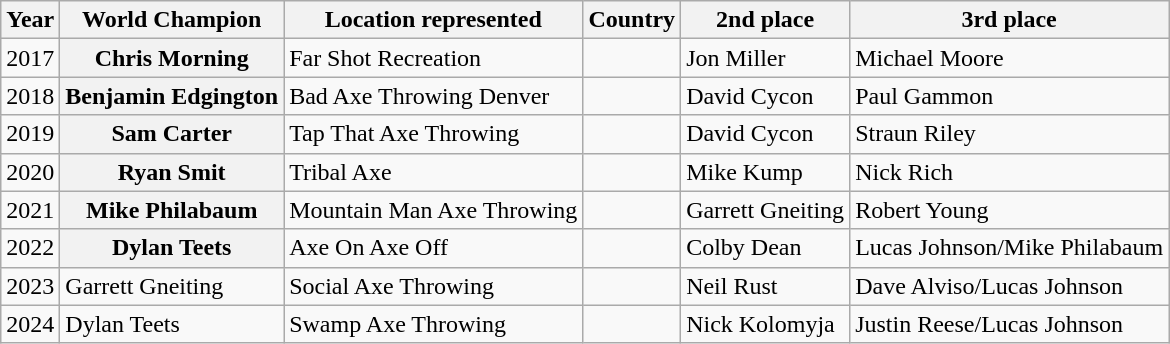<table class="wikitable plainrowheaders sortable" style="margin-right: 0;">
<tr>
<th scope="col">Year</th>
<th scope="col">World Champion</th>
<th scope="col">Location represented</th>
<th scope="col">Country</th>
<th scope="col">2nd place</th>
<th scope="col">3rd place</th>
</tr>
<tr>
<td>2017</td>
<th scope="row">Chris Morning</th>
<td>Far Shot Recreation</td>
<td></td>
<td>Jon Miller</td>
<td>Michael Moore</td>
</tr>
<tr>
<td>2018</td>
<th scope="row">Benjamin Edgington</th>
<td>Bad Axe Throwing Denver</td>
<td></td>
<td>David Cycon</td>
<td>Paul Gammon</td>
</tr>
<tr>
<td>2019</td>
<th scope="row">Sam Carter</th>
<td>Tap That Axe Throwing</td>
<td></td>
<td>David Cycon</td>
<td>Straun Riley</td>
</tr>
<tr>
<td>2020</td>
<th scope="row">Ryan Smit</th>
<td>Tribal Axe</td>
<td></td>
<td>Mike Kump</td>
<td>Nick Rich</td>
</tr>
<tr>
<td>2021</td>
<th scope="row">Mike Philabaum</th>
<td>Mountain Man Axe Throwing</td>
<td></td>
<td>Garrett Gneiting</td>
<td>Robert Young</td>
</tr>
<tr>
<td>2022</td>
<th scope="row">Dylan Teets</th>
<td>Axe On Axe Off</td>
<td></td>
<td>Colby Dean</td>
<td>Lucas Johnson/Mike Philabaum</td>
</tr>
<tr>
<td>2023</td>
<td>Garrett Gneiting</td>
<td>Social Axe Throwing</td>
<td></td>
<td>Neil Rust</td>
<td>Dave Alviso/Lucas Johnson</td>
</tr>
<tr>
<td>2024</td>
<td>Dylan Teets</td>
<td>Swamp Axe Throwing</td>
<td></td>
<td>Nick Kolomyja</td>
<td>Justin Reese/Lucas Johnson</td>
</tr>
</table>
